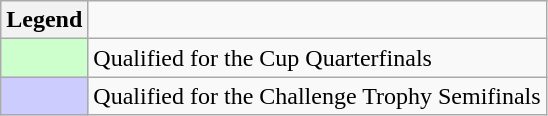<table class="wikitable">
<tr>
<th>Legend</th>
</tr>
<tr>
<td bgcolor="ccffcc"></td>
<td>Qualified for the Cup Quarterfinals</td>
</tr>
<tr>
<td bgcolor="ccccff"></td>
<td>Qualified for the Challenge Trophy Semifinals</td>
</tr>
</table>
